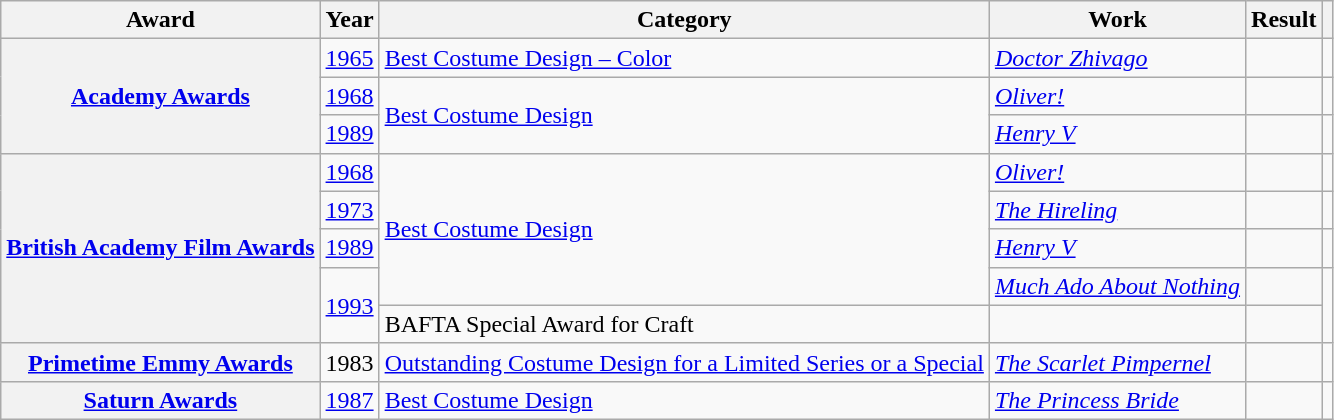<table class="wikitable">
<tr>
<th>Award</th>
<th>Year</th>
<th>Category</th>
<th>Work</th>
<th>Result</th>
<th class="unsortable"></th>
</tr>
<tr>
<th rowspan="3" scope="row" style="text-align:center;"><a href='#'>Academy Awards</a></th>
<td style="text-align:center;"><a href='#'>1965</a></td>
<td><a href='#'>Best Costume Design – Color</a></td>
<td><em><a href='#'>Doctor Zhivago</a></em></td>
<td></td>
<td style="text-align:center;"></td>
</tr>
<tr>
<td style="text-align:center;"><a href='#'>1968</a></td>
<td rowspan="2"><a href='#'>Best Costume Design</a></td>
<td><em><a href='#'>Oliver!</a></em></td>
<td></td>
<td style="text-align:center;"></td>
</tr>
<tr>
<td style="text-align:center;"><a href='#'>1989</a></td>
<td><em><a href='#'>Henry V</a></em></td>
<td></td>
<td style="text-align:center;"></td>
</tr>
<tr>
<th rowspan="5" scope="row" style="text-align:center;"><a href='#'>British Academy Film Awards</a></th>
<td style="text-align:center;"><a href='#'>1968</a></td>
<td rowspan="4"><a href='#'>Best Costume Design</a></td>
<td><em><a href='#'>Oliver!</a></em></td>
<td></td>
<td style="text-align:center;"></td>
</tr>
<tr>
<td style="text-align:center;"><a href='#'>1973</a></td>
<td><em><a href='#'>The Hireling</a></em></td>
<td></td>
<td style="text-align:center;"></td>
</tr>
<tr>
<td style="text-align:center;"><a href='#'>1989</a></td>
<td><em><a href='#'>Henry V</a></em></td>
<td></td>
<td style="text-align:center;"></td>
</tr>
<tr>
<td rowspan="2" style="text-align:center;"><a href='#'>1993</a></td>
<td><em><a href='#'>Much Ado About Nothing</a></em></td>
<td></td>
<td rowspan="2" style="text-align:center;"></td>
</tr>
<tr>
<td>BAFTA Special Award for Craft</td>
<td></td>
<td></td>
</tr>
<tr>
<th scope="row" style="text-align:center;"><a href='#'>Primetime Emmy Awards</a></th>
<td style="text-align:center;">1983</td>
<td><a href='#'>Outstanding Costume Design for a Limited Series or a Special</a></td>
<td><em><a href='#'>The Scarlet Pimpernel</a></em></td>
<td></td>
<td style="text-align:center;"></td>
</tr>
<tr>
<th scope="row" style="text-align:center;"><a href='#'>Saturn Awards</a></th>
<td style="text-align:center;"><a href='#'>1987</a></td>
<td><a href='#'>Best Costume Design</a></td>
<td><em><a href='#'>The Princess Bride</a></em></td>
<td></td>
<td style="text-align:center;"></td>
</tr>
</table>
